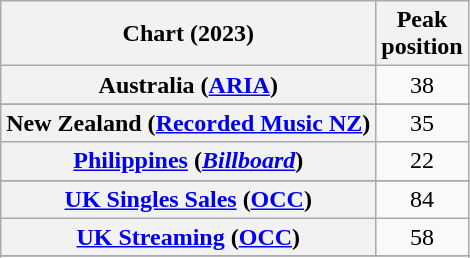<table class="wikitable sortable plainrowheaders" style="text-align:center">
<tr>
<th scope="col">Chart (2023)</th>
<th scope="col">Peak<br>position</th>
</tr>
<tr>
<th scope="row">Australia (<a href='#'>ARIA</a>)</th>
<td>38</td>
</tr>
<tr>
</tr>
<tr>
</tr>
<tr>
<th scope="row">New Zealand (<a href='#'>Recorded Music NZ</a>)</th>
<td>35</td>
</tr>
<tr>
<th scope="row"><a href='#'>Philippines</a> (<em><a href='#'>Billboard</a></em>)</th>
<td>22</td>
</tr>
<tr>
</tr>
<tr>
<th scope="row"><a href='#'>UK Singles Sales</a> (<a href='#'>OCC</a>)</th>
<td>84</td>
</tr>
<tr>
<th scope="row"><a href='#'>UK Streaming</a> (<a href='#'>OCC</a>)</th>
<td>58</td>
</tr>
<tr>
</tr>
<tr>
</tr>
</table>
